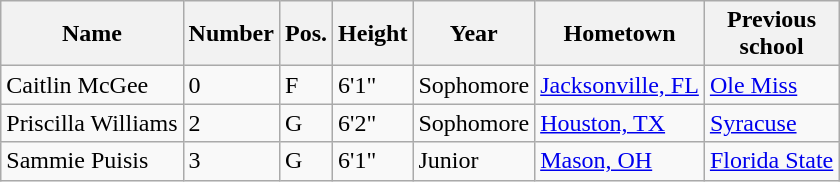<table class="wikitable sortable" border="1">
<tr>
<th>Name</th>
<th>Number</th>
<th>Pos.</th>
<th>Height</th>
<th>Year</th>
<th>Hometown</th>
<th class="unsortable">Previous<br>school</th>
</tr>
<tr>
<td>Caitlin McGee</td>
<td>0</td>
<td>F</td>
<td>6'1"</td>
<td> Sophomore</td>
<td><a href='#'>Jacksonville, FL</a></td>
<td><a href='#'>Ole Miss</a></td>
</tr>
<tr>
<td>Priscilla Williams</td>
<td>2</td>
<td>G</td>
<td>6'2"</td>
<td> Sophomore</td>
<td><a href='#'>Houston, TX</a></td>
<td><a href='#'>Syracuse</a></td>
</tr>
<tr>
<td>Sammie Puisis</td>
<td>3</td>
<td>G</td>
<td>6'1"</td>
<td>Junior</td>
<td><a href='#'>Mason, OH</a></td>
<td><a href='#'>Florida State</a></td>
</tr>
</table>
